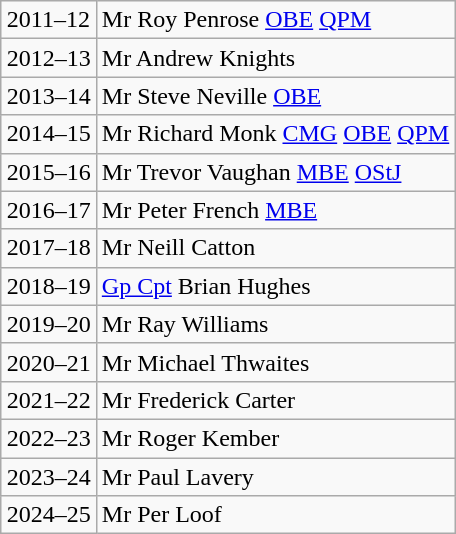<table class="wikitable" border="1" style="margin-left: auto; margin-right: auto; border: none;">
<tr>
<td>2011–12</td>
<td>Mr Roy Penrose <a href='#'>OBE</a> <a href='#'>QPM</a></td>
</tr>
<tr>
<td>2012–13</td>
<td>Mr Andrew Knights</td>
</tr>
<tr>
<td>2013–14</td>
<td>Mr Steve Neville <a href='#'>OBE</a></td>
</tr>
<tr>
<td>2014–15</td>
<td>Mr Richard Monk <a href='#'>CMG</a> <a href='#'>OBE</a> <a href='#'>QPM</a></td>
</tr>
<tr>
<td>2015–16</td>
<td>Mr Trevor Vaughan <a href='#'>MBE</a> <a href='#'>OStJ</a></td>
</tr>
<tr>
<td>2016–17</td>
<td>Mr Peter French <a href='#'>MBE</a></td>
</tr>
<tr>
<td>2017–18</td>
<td>Mr Neill Catton</td>
</tr>
<tr>
<td>2018–19</td>
<td><a href='#'>Gp Cpt</a> Brian Hughes</td>
</tr>
<tr>
<td>2019–20</td>
<td>Mr Ray Williams</td>
</tr>
<tr>
<td>2020–21</td>
<td>Mr Michael Thwaites</td>
</tr>
<tr>
<td>2021–22</td>
<td>Mr Frederick Carter</td>
</tr>
<tr>
<td>2022–23</td>
<td>Mr Roger Kember</td>
</tr>
<tr>
<td>2023–24</td>
<td>Mr Paul Lavery</td>
</tr>
<tr>
<td>2024–25</td>
<td>Mr Per Loof</td>
</tr>
</table>
